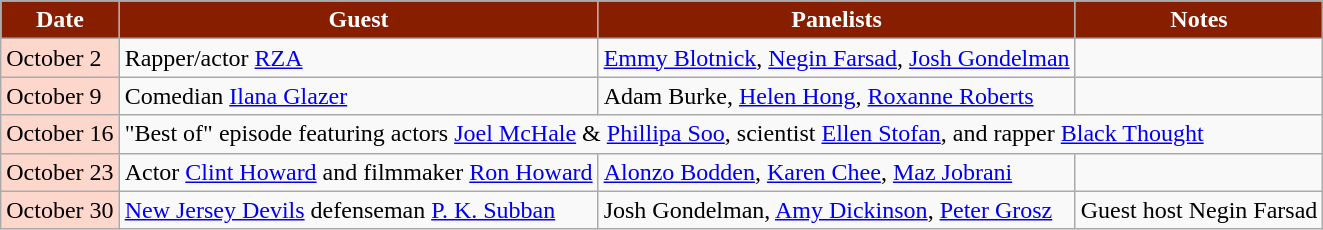<table class="wikitable">
<tr>
<th style="background:#871E00;color:#FFFFFF;">Date</th>
<th style="background:#871E00;color:#FFFFFF;">Guest</th>
<th style="background:#871E00;color:#FFFFFF;">Panelists</th>
<th style="background:#871E00;color:#FFFFFF;">Notes</th>
</tr>
<tr>
<td style="background:#FDD6CC;color:#000000;">October 2</td>
<td>Rapper/actor <a href='#'>RZA</a></td>
<td><a href='#'>Emmy Blotnick</a>, <a href='#'>Negin Farsad</a>, <a href='#'>Josh Gondelman</a></td>
<td></td>
</tr>
<tr>
<td style="background:#FDD6CC;color:#000000;">October 9</td>
<td>Comedian <a href='#'>Ilana Glazer</a></td>
<td>Adam Burke, <a href='#'>Helen Hong</a>, <a href='#'>Roxanne Roberts</a></td>
<td></td>
</tr>
<tr>
<td style="background:#FDD6CC;color:#000000;">October 16</td>
<td colspan=3>"Best of" episode featuring actors <a href='#'>Joel McHale</a> & <a href='#'>Phillipa Soo</a>, scientist <a href='#'>Ellen Stofan</a>, and rapper <a href='#'>Black Thought</a></td>
</tr>
<tr>
<td style="background:#FDD6CC;color:#000000;">October 23</td>
<td>Actor <a href='#'>Clint Howard</a> and filmmaker <a href='#'>Ron Howard</a></td>
<td><a href='#'>Alonzo Bodden</a>, <a href='#'>Karen Chee</a>, <a href='#'>Maz Jobrani</a></td>
<td></td>
</tr>
<tr>
<td style="background:#FDD6CC;color:#000000;">October 30</td>
<td><a href='#'>New Jersey Devils</a> defenseman <a href='#'>P. K. Subban</a></td>
<td>Josh Gondelman, <a href='#'>Amy Dickinson</a>, <a href='#'>Peter Grosz</a></td>
<td>Guest host Negin Farsad</td>
</tr>
</table>
